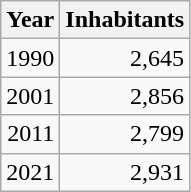<table cellspacing="0" cellpadding="0">
<tr>
<td valign="top"><br><table class="wikitable sortable zebra hintergrundfarbe5">
<tr>
<th>Year</th>
<th>Inhabitants</th>
</tr>
<tr align="right">
<td>1990</td>
<td>2,645</td>
</tr>
<tr align="right">
<td>2001</td>
<td>2,856</td>
</tr>
<tr align="right">
<td>2011</td>
<td>2,799</td>
</tr>
<tr align="right">
<td>2021</td>
<td>2,931</td>
</tr>
</table>
</td>
</tr>
</table>
